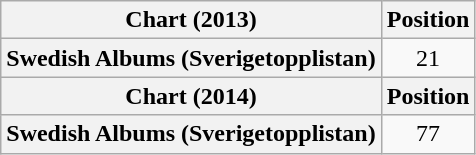<table class="wikitable plainrowheaders"  style="text-align:center">
<tr>
<th scope="col">Chart (2013)</th>
<th scope="col">Position</th>
</tr>
<tr>
<th scope="row">Swedish Albums (Sverigetopplistan)</th>
<td>21</td>
</tr>
<tr>
<th scope="col">Chart (2014)</th>
<th scope="col">Position</th>
</tr>
<tr>
<th scope="row">Swedish Albums (Sverigetopplistan)</th>
<td>77</td>
</tr>
</table>
